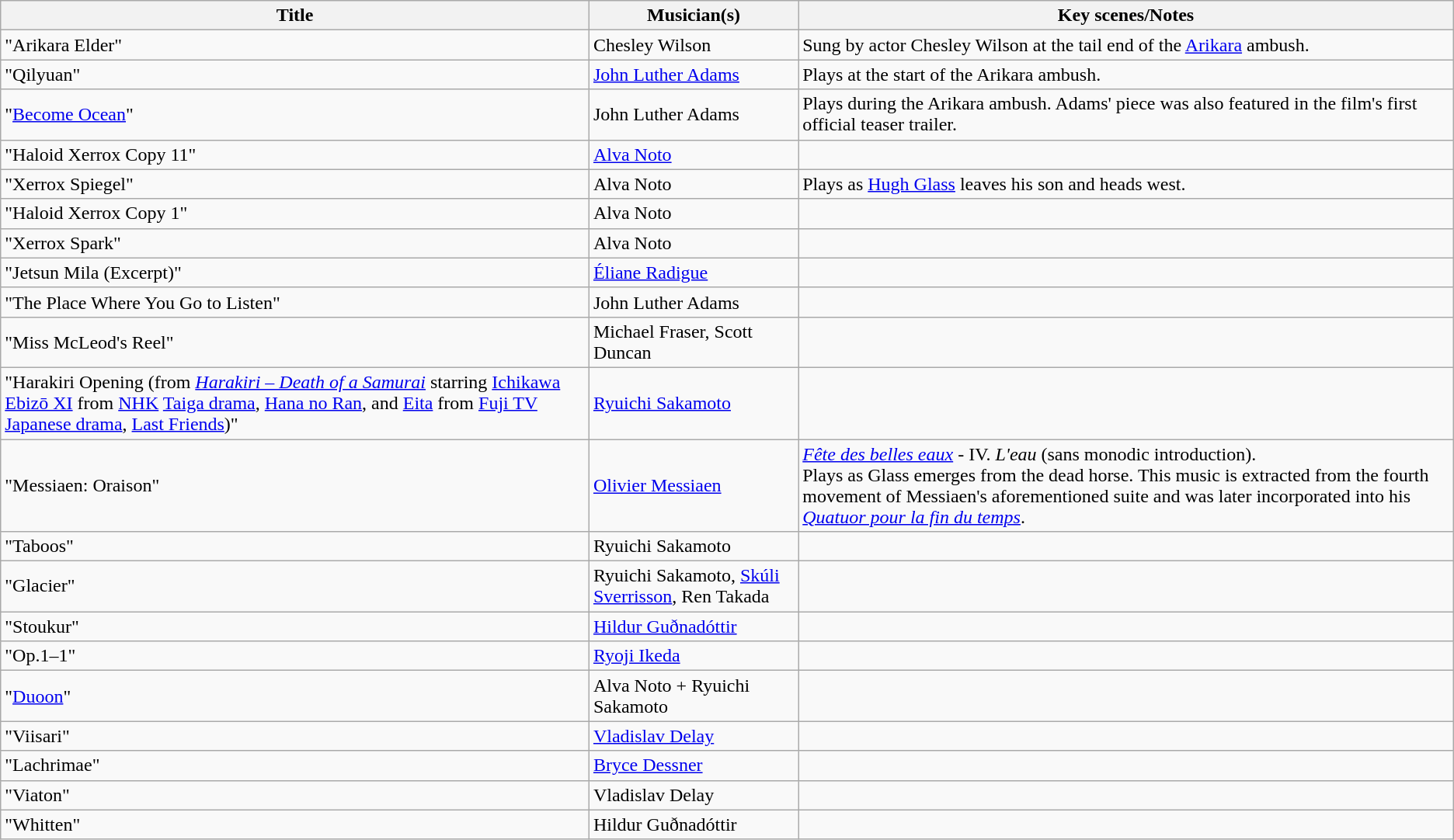<table class="wikitable">
<tr>
<th align="center">Title</th>
<th align="center">Musician(s)</th>
<th align="center">Key scenes/Notes</th>
</tr>
<tr>
<td>"Arikara Elder"</td>
<td>Chesley Wilson</td>
<td>Sung by actor Chesley Wilson at the tail end of the <a href='#'>Arikara</a> ambush.</td>
</tr>
<tr>
<td>"Qilyuan"</td>
<td><a href='#'>John Luther Adams</a></td>
<td>Plays at the start of the Arikara ambush.</td>
</tr>
<tr>
<td>"<a href='#'>Become Ocean</a>"</td>
<td>John Luther Adams</td>
<td>Plays during the Arikara ambush. Adams' piece was also featured in the film's first official teaser trailer.</td>
</tr>
<tr>
<td>"Haloid Xerrox Copy 11"</td>
<td><a href='#'>Alva Noto</a></td>
<td></td>
</tr>
<tr>
<td>"Xerrox Spiegel"</td>
<td>Alva Noto</td>
<td>Plays as <a href='#'>Hugh Glass</a> leaves his son and heads west.</td>
</tr>
<tr>
<td>"Haloid Xerrox Copy 1"</td>
<td>Alva Noto</td>
<td></td>
</tr>
<tr>
<td>"Xerrox Spark"</td>
<td>Alva Noto</td>
<td></td>
</tr>
<tr>
<td>"Jetsun Mila (Excerpt)"</td>
<td><a href='#'>Éliane Radigue</a></td>
<td></td>
</tr>
<tr>
<td>"The Place Where You Go to Listen"</td>
<td>John Luther Adams</td>
<td></td>
</tr>
<tr>
<td>"Miss McLeod's Reel"</td>
<td>Michael Fraser, Scott Duncan</td>
<td></td>
</tr>
<tr>
<td>"Harakiri Opening (from <em><a href='#'>Harakiri – Death of a Samurai</a></em> starring <a href='#'>Ichikawa Ebizō XI</a> from <a href='#'>NHK</a> <a href='#'>Taiga drama</a>, <a href='#'>Hana no Ran</a>, and <a href='#'>Eita</a> from <a href='#'>Fuji TV</a> <a href='#'>Japanese drama</a>, <a href='#'>Last Friends</a>)"</td>
<td><a href='#'>Ryuichi Sakamoto</a></td>
<td></td>
</tr>
<tr>
<td>"Messiaen: Oraison"</td>
<td><a href='#'>Olivier Messiaen</a></td>
<td><em><a href='#'>Fête des belles eaux</a></em> - IV. <em>L'eau</em> (sans monodic introduction).<br>Plays as Glass emerges from the dead horse. This music is extracted from the fourth movement of Messiaen's aforementioned suite and was later incorporated into his <em><a href='#'>Quatuor pour la fin du temps</a></em>.</td>
</tr>
<tr>
<td>"Taboos"</td>
<td>Ryuichi Sakamoto</td>
<td></td>
</tr>
<tr>
<td>"Glacier"</td>
<td>Ryuichi Sakamoto, <a href='#'>Skúli Sverrisson</a>, Ren Takada</td>
<td></td>
</tr>
<tr>
<td>"Stoukur"</td>
<td><a href='#'>Hildur Guðnadóttir</a></td>
<td></td>
</tr>
<tr>
<td>"Op.1–1"</td>
<td><a href='#'>Ryoji Ikeda</a></td>
<td></td>
</tr>
<tr>
<td>"<a href='#'>Duoon</a>"</td>
<td>Alva Noto + Ryuichi Sakamoto</td>
<td></td>
</tr>
<tr>
<td>"Viisari"</td>
<td><a href='#'>Vladislav Delay</a></td>
<td></td>
</tr>
<tr>
<td>"Lachrimae"</td>
<td><a href='#'>Bryce Dessner</a></td>
<td></td>
</tr>
<tr>
<td>"Viaton"</td>
<td>Vladislav Delay</td>
<td></td>
</tr>
<tr>
<td>"Whitten"</td>
<td>Hildur Guðnadóttir</td>
<td></td>
</tr>
</table>
